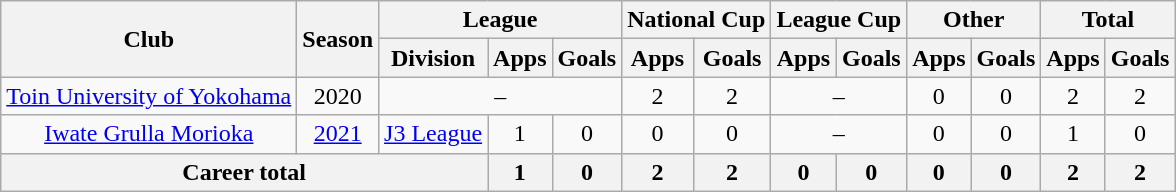<table class="wikitable" style="text-align: center">
<tr>
<th rowspan="2">Club</th>
<th rowspan="2">Season</th>
<th colspan="3">League</th>
<th colspan="2">National Cup</th>
<th colspan="2">League Cup</th>
<th colspan="2">Other</th>
<th colspan="2">Total</th>
</tr>
<tr>
<th>Division</th>
<th>Apps</th>
<th>Goals</th>
<th>Apps</th>
<th>Goals</th>
<th>Apps</th>
<th>Goals</th>
<th>Apps</th>
<th>Goals</th>
<th>Apps</th>
<th>Goals</th>
</tr>
<tr>
<td><a href='#'>Toin University of Yokohama</a></td>
<td>2020</td>
<td colspan="3">–</td>
<td>2</td>
<td>2</td>
<td colspan="2">–</td>
<td>0</td>
<td>0</td>
<td>2</td>
<td>2</td>
</tr>
<tr>
<td><a href='#'>Iwate Grulla Morioka</a></td>
<td><a href='#'>2021</a></td>
<td><a href='#'>J3 League</a></td>
<td>1</td>
<td>0</td>
<td>0</td>
<td>0</td>
<td colspan="2">–</td>
<td>0</td>
<td>0</td>
<td>1</td>
<td>0</td>
</tr>
<tr>
<th colspan=3>Career total</th>
<th>1</th>
<th>0</th>
<th>2</th>
<th>2</th>
<th>0</th>
<th>0</th>
<th>0</th>
<th>0</th>
<th>2</th>
<th>2</th>
</tr>
</table>
